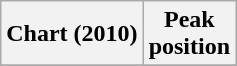<table class="wikitable plainrowheaders" style="text-align:center">
<tr>
<th scope="col">Chart (2010)</th>
<th scope="col">Peak<br>position</th>
</tr>
<tr>
</tr>
</table>
